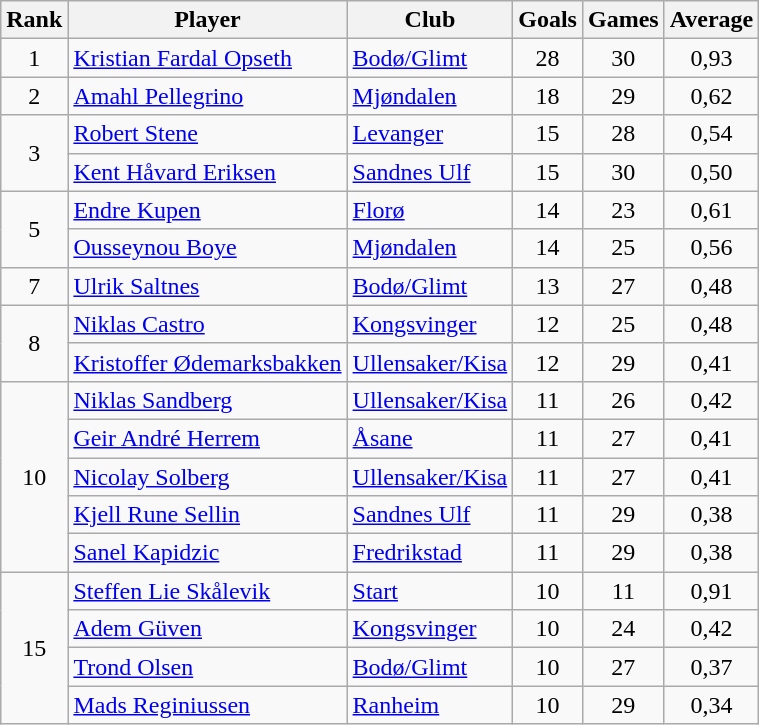<table class="wikitable" style="text-align:center">
<tr>
<th>Rank</th>
<th>Player</th>
<th>Club</th>
<th>Goals</th>
<th>Games</th>
<th>Average</th>
</tr>
<tr>
<td>1</td>
<td align="left"> <a href='#'>Kristian Fardal Opseth</a></td>
<td align="left"><a href='#'>Bodø/Glimt</a></td>
<td>28</td>
<td>30</td>
<td>0,93</td>
</tr>
<tr>
<td>2</td>
<td align="left"> <a href='#'>Amahl Pellegrino</a></td>
<td align="left"><a href='#'>Mjøndalen</a></td>
<td>18</td>
<td>29</td>
<td>0,62</td>
</tr>
<tr>
<td rowspan="2">3</td>
<td align="left"> <a href='#'>Robert Stene</a></td>
<td align="left"><a href='#'>Levanger</a></td>
<td>15</td>
<td>28</td>
<td>0,54</td>
</tr>
<tr>
<td align="left"> <a href='#'>Kent Håvard Eriksen</a></td>
<td align="left"><a href='#'>Sandnes Ulf</a></td>
<td>15</td>
<td>30</td>
<td>0,50</td>
</tr>
<tr>
<td rowspan="2">5</td>
<td align="left"> <a href='#'>Endre Kupen</a></td>
<td align="left"><a href='#'>Florø</a></td>
<td>14</td>
<td>23</td>
<td>0,61</td>
</tr>
<tr>
<td align="left"> <a href='#'>Ousseynou Boye</a></td>
<td align="left"><a href='#'>Mjøndalen</a></td>
<td>14</td>
<td>25</td>
<td>0,56</td>
</tr>
<tr>
<td>7</td>
<td align="left"> <a href='#'>Ulrik Saltnes</a></td>
<td align="left"><a href='#'>Bodø/Glimt</a></td>
<td>13</td>
<td>27</td>
<td>0,48</td>
</tr>
<tr>
<td rowspan="2">8</td>
<td align="left"> <a href='#'>Niklas Castro</a></td>
<td align="left"><a href='#'>Kongsvinger</a></td>
<td>12</td>
<td>25</td>
<td>0,48</td>
</tr>
<tr>
<td align="left"> <a href='#'>Kristoffer Ødemarksbakken</a></td>
<td align="left"><a href='#'>Ullensaker/Kisa</a></td>
<td>12</td>
<td>29</td>
<td>0,41</td>
</tr>
<tr>
<td rowspan="5">10</td>
<td align="left"> <a href='#'>Niklas Sandberg</a></td>
<td align="left"><a href='#'>Ullensaker/Kisa</a></td>
<td>11</td>
<td>26</td>
<td>0,42</td>
</tr>
<tr>
<td align="left"> <a href='#'>Geir André Herrem</a></td>
<td align="left"><a href='#'>Åsane</a></td>
<td>11</td>
<td>27</td>
<td>0,41</td>
</tr>
<tr>
<td align="left"> <a href='#'>Nicolay Solberg</a></td>
<td align="left"><a href='#'>Ullensaker/Kisa</a></td>
<td>11</td>
<td>27</td>
<td>0,41</td>
</tr>
<tr>
<td align="left"> <a href='#'>Kjell Rune Sellin</a></td>
<td align="left"><a href='#'>Sandnes Ulf</a></td>
<td>11</td>
<td>29</td>
<td>0,38</td>
</tr>
<tr>
<td align="left"> <a href='#'>Sanel Kapidzic</a></td>
<td align="left"><a href='#'>Fredrikstad</a></td>
<td>11</td>
<td>29</td>
<td>0,38</td>
</tr>
<tr>
<td rowspan="4">15</td>
<td align="left"> <a href='#'>Steffen Lie Skålevik</a></td>
<td align="left"><a href='#'>Start</a></td>
<td>10</td>
<td>11</td>
<td>0,91</td>
</tr>
<tr>
<td align="left"> <a href='#'>Adem Güven</a></td>
<td align="left"><a href='#'>Kongsvinger</a></td>
<td>10</td>
<td>24</td>
<td>0,42</td>
</tr>
<tr>
<td align="left"> <a href='#'>Trond Olsen</a></td>
<td align="left"><a href='#'>Bodø/Glimt</a></td>
<td>10</td>
<td>27</td>
<td>0,37</td>
</tr>
<tr>
<td align="left"> <a href='#'>Mads Reginiussen</a></td>
<td align="left"><a href='#'>Ranheim</a></td>
<td>10</td>
<td>29</td>
<td>0,34</td>
</tr>
</table>
